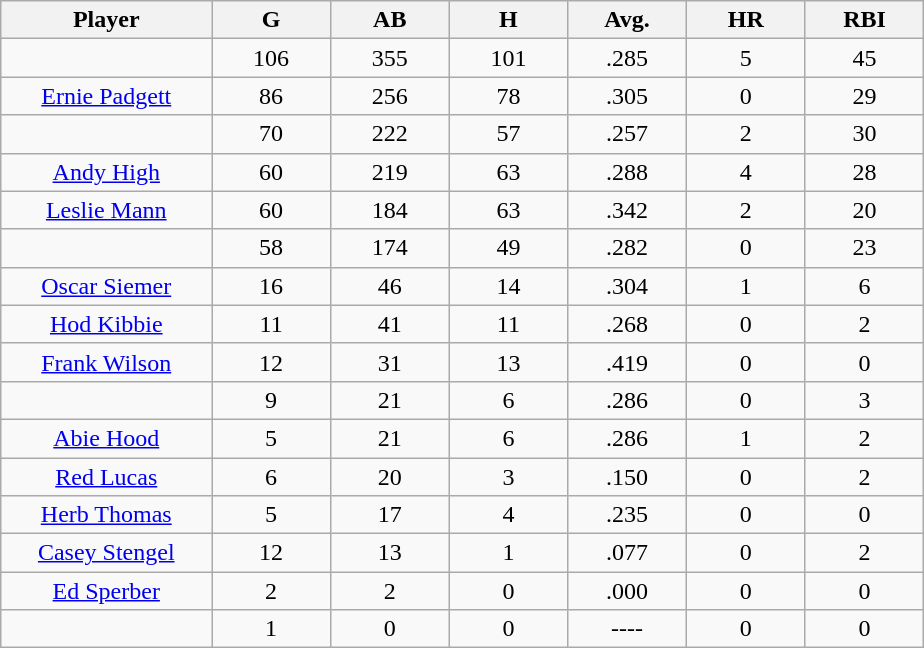<table class="wikitable sortable">
<tr>
<th bgcolor="#DDDDFF" width="16%">Player</th>
<th bgcolor="#DDDDFF" width="9%">G</th>
<th bgcolor="#DDDDFF" width="9%">AB</th>
<th bgcolor="#DDDDFF" width="9%">H</th>
<th bgcolor="#DDDDFF" width="9%">Avg.</th>
<th bgcolor="#DDDDFF" width="9%">HR</th>
<th bgcolor="#DDDDFF" width="9%">RBI</th>
</tr>
<tr align="center">
<td></td>
<td>106</td>
<td>355</td>
<td>101</td>
<td>.285</td>
<td>5</td>
<td>45</td>
</tr>
<tr align="center">
<td><a href='#'>Ernie Padgett</a></td>
<td>86</td>
<td>256</td>
<td>78</td>
<td>.305</td>
<td>0</td>
<td>29</td>
</tr>
<tr align=center>
<td></td>
<td>70</td>
<td>222</td>
<td>57</td>
<td>.257</td>
<td>2</td>
<td>30</td>
</tr>
<tr align="center">
<td><a href='#'>Andy High</a></td>
<td>60</td>
<td>219</td>
<td>63</td>
<td>.288</td>
<td>4</td>
<td>28</td>
</tr>
<tr align=center>
<td><a href='#'>Leslie Mann</a></td>
<td>60</td>
<td>184</td>
<td>63</td>
<td>.342</td>
<td>2</td>
<td>20</td>
</tr>
<tr align=center>
<td></td>
<td>58</td>
<td>174</td>
<td>49</td>
<td>.282</td>
<td>0</td>
<td>23</td>
</tr>
<tr align="center">
<td><a href='#'>Oscar Siemer</a></td>
<td>16</td>
<td>46</td>
<td>14</td>
<td>.304</td>
<td>1</td>
<td>6</td>
</tr>
<tr align=center>
<td><a href='#'>Hod Kibbie</a></td>
<td>11</td>
<td>41</td>
<td>11</td>
<td>.268</td>
<td>0</td>
<td>2</td>
</tr>
<tr align=center>
<td><a href='#'>Frank Wilson</a></td>
<td>12</td>
<td>31</td>
<td>13</td>
<td>.419</td>
<td>0</td>
<td>0</td>
</tr>
<tr align=center>
<td></td>
<td>9</td>
<td>21</td>
<td>6</td>
<td>.286</td>
<td>0</td>
<td>3</td>
</tr>
<tr align="center">
<td><a href='#'>Abie Hood</a></td>
<td>5</td>
<td>21</td>
<td>6</td>
<td>.286</td>
<td>1</td>
<td>2</td>
</tr>
<tr align=center>
<td><a href='#'>Red Lucas</a></td>
<td>6</td>
<td>20</td>
<td>3</td>
<td>.150</td>
<td>0</td>
<td>2</td>
</tr>
<tr align=center>
<td><a href='#'>Herb Thomas</a></td>
<td>5</td>
<td>17</td>
<td>4</td>
<td>.235</td>
<td>0</td>
<td>0</td>
</tr>
<tr align=center>
<td><a href='#'>Casey Stengel</a></td>
<td>12</td>
<td>13</td>
<td>1</td>
<td>.077</td>
<td>0</td>
<td>2</td>
</tr>
<tr align=center>
<td><a href='#'>Ed Sperber</a></td>
<td>2</td>
<td>2</td>
<td>0</td>
<td>.000</td>
<td>0</td>
<td>0</td>
</tr>
<tr align=center>
<td></td>
<td>1</td>
<td>0</td>
<td>0</td>
<td>----</td>
<td>0</td>
<td>0</td>
</tr>
</table>
